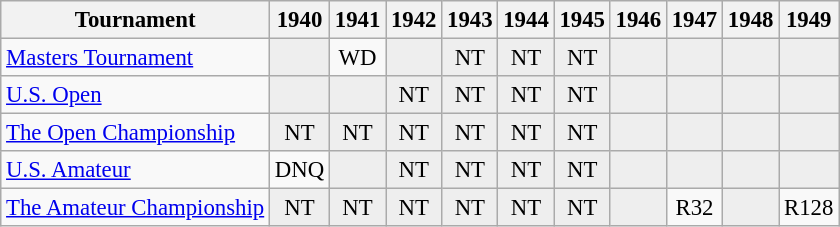<table class="wikitable" style="font-size:95%;text-align:center;">
<tr>
<th>Tournament</th>
<th>1940</th>
<th>1941</th>
<th>1942</th>
<th>1943</th>
<th>1944</th>
<th>1945</th>
<th>1946</th>
<th>1947</th>
<th>1948</th>
<th>1949</th>
</tr>
<tr>
<td align=left><a href='#'>Masters Tournament</a></td>
<td style="background:#eeeeee;"></td>
<td>WD</td>
<td style="background:#eeeeee;"></td>
<td style="background:#eeeeee;">NT</td>
<td style="background:#eeeeee;">NT</td>
<td style="background:#eeeeee;">NT</td>
<td style="background:#eeeeee;"></td>
<td style="background:#eeeeee;"></td>
<td style="background:#eeeeee;"></td>
<td style="background:#eeeeee;"></td>
</tr>
<tr>
<td align=left><a href='#'>U.S. Open</a></td>
<td style="background:#eeeeee;"></td>
<td style="background:#eeeeee;"></td>
<td style="background:#eeeeee;">NT</td>
<td style="background:#eeeeee;">NT</td>
<td style="background:#eeeeee;">NT</td>
<td style="background:#eeeeee;">NT</td>
<td style="background:#eeeeee;"></td>
<td style="background:#eeeeee;"></td>
<td style="background:#eeeeee;"></td>
<td style="background:#eeeeee;"></td>
</tr>
<tr>
<td align=left><a href='#'>The Open Championship</a></td>
<td style="background:#eeeeee;">NT</td>
<td style="background:#eeeeee;">NT</td>
<td style="background:#eeeeee;">NT</td>
<td style="background:#eeeeee;">NT</td>
<td style="background:#eeeeee;">NT</td>
<td style="background:#eeeeee;">NT</td>
<td style="background:#eeeeee;"></td>
<td style="background:#eeeeee;"></td>
<td style="background:#eeeeee;"></td>
<td style="background:#eeeeee;"></td>
</tr>
<tr>
<td align=left><a href='#'>U.S. Amateur</a></td>
<td>DNQ</td>
<td style="background:#eeeeee;"></td>
<td style="background:#eeeeee;">NT</td>
<td style="background:#eeeeee;">NT</td>
<td style="background:#eeeeee;">NT</td>
<td style="background:#eeeeee;">NT</td>
<td style="background:#eeeeee;"></td>
<td style="background:#eeeeee;"></td>
<td style="background:#eeeeee;"></td>
<td style="background:#eeeeee;"></td>
</tr>
<tr>
<td align=left><a href='#'>The Amateur Championship</a></td>
<td style="background:#eeeeee;">NT</td>
<td style="background:#eeeeee;">NT</td>
<td style="background:#eeeeee;">NT</td>
<td style="background:#eeeeee;">NT</td>
<td style="background:#eeeeee;">NT</td>
<td style="background:#eeeeee;">NT</td>
<td style="background:#eeeeee;"></td>
<td>R32</td>
<td style="background:#eeeeee;"></td>
<td>R128</td>
</tr>
</table>
